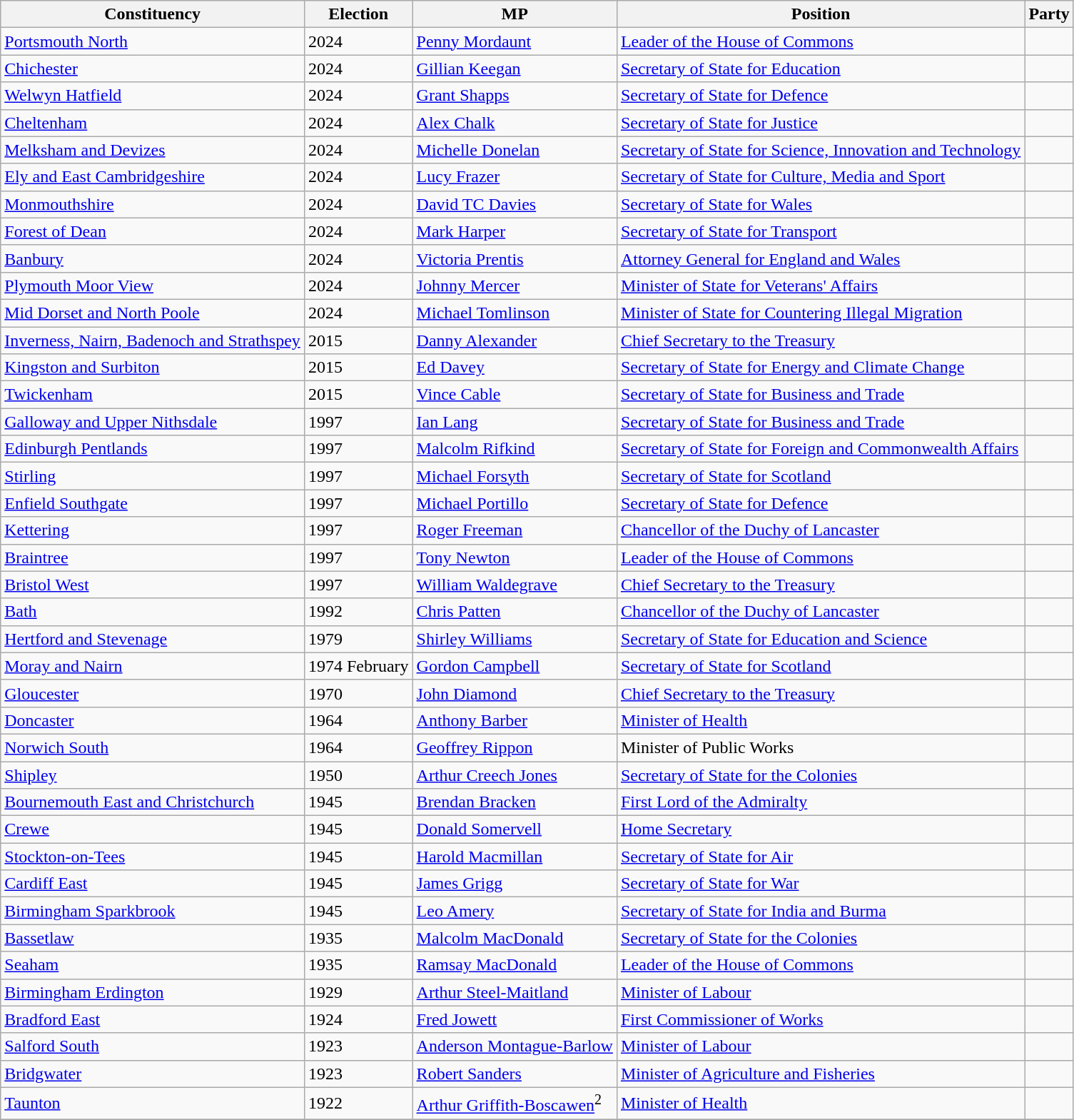<table class="wikitable sortable">
<tr>
<th>Constituency</th>
<th>Election</th>
<th>MP</th>
<th>Position</th>
<th colspan=2>Party</th>
</tr>
<tr>
<td><a href='#'>Portsmouth North</a></td>
<td>2024</td>
<td><a href='#'>Penny Mordaunt</a></td>
<td><a href='#'>Leader of the House of Commons</a></td>
<td></td>
</tr>
<tr>
<td><a href='#'>Chichester</a></td>
<td>2024</td>
<td><a href='#'>Gillian Keegan</a></td>
<td><a href='#'>Secretary of State for Education</a></td>
<td></td>
</tr>
<tr>
<td><a href='#'>Welwyn Hatfield</a></td>
<td>2024</td>
<td><a href='#'>Grant Shapps</a></td>
<td><a href='#'>Secretary of State for Defence</a></td>
<td></td>
</tr>
<tr>
<td><a href='#'>Cheltenham</a></td>
<td>2024</td>
<td><a href='#'>Alex Chalk</a></td>
<td><a href='#'>Secretary of State for Justice</a></td>
<td></td>
</tr>
<tr>
<td><a href='#'>Melksham and Devizes</a></td>
<td>2024</td>
<td><a href='#'>Michelle Donelan</a></td>
<td><a href='#'>Secretary of State for Science, Innovation and Technology</a></td>
<td></td>
</tr>
<tr>
<td><a href='#'>Ely and East Cambridgeshire</a></td>
<td>2024</td>
<td><a href='#'>Lucy Frazer</a></td>
<td><a href='#'>Secretary of State for Culture, Media and Sport</a></td>
<td></td>
</tr>
<tr>
<td><a href='#'>Monmouthshire</a></td>
<td>2024</td>
<td><a href='#'>David TC Davies</a></td>
<td><a href='#'>Secretary of State for Wales</a></td>
<td></td>
</tr>
<tr>
<td><a href='#'>Forest of Dean</a></td>
<td>2024</td>
<td><a href='#'>Mark Harper</a></td>
<td><a href='#'>Secretary of State for Transport</a></td>
<td></td>
</tr>
<tr>
<td><a href='#'>Banbury</a></td>
<td>2024</td>
<td><a href='#'>Victoria Prentis</a></td>
<td><a href='#'>Attorney General for England and Wales</a></td>
<td></td>
</tr>
<tr>
<td><a href='#'>Plymouth Moor View</a></td>
<td>2024</td>
<td><a href='#'>Johnny Mercer</a></td>
<td><a href='#'>Minister of State for Veterans' Affairs</a></td>
<td></td>
</tr>
<tr>
<td><a href='#'>Mid Dorset and North Poole</a></td>
<td>2024</td>
<td><a href='#'>Michael Tomlinson</a></td>
<td><a href='#'>Minister of State for Countering Illegal Migration</a></td>
<td></td>
</tr>
<tr>
<td><a href='#'>Inverness, Nairn, Badenoch and Strathspey</a></td>
<td>2015</td>
<td><a href='#'>Danny Alexander</a></td>
<td><a href='#'>Chief Secretary to the Treasury</a></td>
<td></td>
</tr>
<tr>
<td><a href='#'>Kingston and Surbiton</a></td>
<td>2015</td>
<td><a href='#'>Ed Davey</a></td>
<td><a href='#'>Secretary of State for Energy and Climate Change</a></td>
<td></td>
</tr>
<tr>
<td><a href='#'>Twickenham</a></td>
<td>2015</td>
<td><a href='#'>Vince Cable</a></td>
<td><a href='#'>Secretary of State for Business and Trade</a></td>
<td></td>
</tr>
<tr>
<td><a href='#'>Galloway and Upper Nithsdale</a></td>
<td>1997</td>
<td><a href='#'>Ian Lang</a></td>
<td><a href='#'>Secretary of State for Business and Trade</a></td>
<td></td>
</tr>
<tr>
<td><a href='#'>Edinburgh Pentlands</a></td>
<td>1997</td>
<td><a href='#'>Malcolm Rifkind</a></td>
<td><a href='#'>Secretary of State for Foreign and Commonwealth Affairs</a></td>
<td></td>
</tr>
<tr>
<td><a href='#'>Stirling</a></td>
<td>1997</td>
<td><a href='#'>Michael Forsyth</a></td>
<td><a href='#'>Secretary of State for Scotland</a></td>
<td></td>
</tr>
<tr>
<td><a href='#'>Enfield Southgate</a></td>
<td>1997</td>
<td><a href='#'>Michael Portillo</a></td>
<td><a href='#'>Secretary of State for Defence</a></td>
<td></td>
</tr>
<tr>
<td><a href='#'>Kettering</a></td>
<td>1997</td>
<td><a href='#'>Roger Freeman</a></td>
<td><a href='#'>Chancellor of the Duchy of Lancaster</a></td>
<td></td>
</tr>
<tr>
<td><a href='#'>Braintree</a></td>
<td>1997</td>
<td><a href='#'>Tony Newton</a></td>
<td><a href='#'>Leader of the House of Commons</a></td>
<td></td>
</tr>
<tr>
<td><a href='#'>Bristol West</a></td>
<td>1997</td>
<td><a href='#'>William Waldegrave</a></td>
<td><a href='#'>Chief Secretary to the Treasury</a></td>
<td></td>
</tr>
<tr>
<td><a href='#'>Bath</a></td>
<td>1992</td>
<td><a href='#'>Chris Patten</a></td>
<td><a href='#'>Chancellor of the Duchy of Lancaster</a></td>
<td></td>
</tr>
<tr>
<td><a href='#'>Hertford and Stevenage</a></td>
<td>1979</td>
<td><a href='#'>Shirley Williams</a></td>
<td><a href='#'>Secretary of State for Education and Science</a></td>
<td></td>
</tr>
<tr>
<td><a href='#'>Moray and Nairn</a></td>
<td>1974 February</td>
<td><a href='#'>Gordon Campbell</a></td>
<td><a href='#'>Secretary of State for Scotland</a></td>
<td></td>
</tr>
<tr>
<td><a href='#'>Gloucester</a></td>
<td>1970</td>
<td><a href='#'>John Diamond</a></td>
<td><a href='#'>Chief Secretary to the Treasury</a></td>
<td></td>
</tr>
<tr>
<td><a href='#'>Doncaster</a></td>
<td>1964</td>
<td><a href='#'>Anthony Barber</a></td>
<td><a href='#'>Minister of Health</a></td>
<td></td>
</tr>
<tr>
<td><a href='#'>Norwich South</a></td>
<td>1964</td>
<td><a href='#'>Geoffrey Rippon</a></td>
<td>Minister of Public Works</td>
<td></td>
</tr>
<tr>
<td><a href='#'>Shipley</a></td>
<td>1950</td>
<td><a href='#'>Arthur Creech Jones</a></td>
<td><a href='#'>Secretary of State for the Colonies</a></td>
<td></td>
</tr>
<tr>
<td><a href='#'>Bournemouth East and Christchurch</a></td>
<td>1945</td>
<td><a href='#'>Brendan Bracken</a></td>
<td><a href='#'>First Lord of the Admiralty</a></td>
<td></td>
</tr>
<tr>
<td><a href='#'>Crewe</a></td>
<td>1945</td>
<td><a href='#'>Donald Somervell</a></td>
<td><a href='#'>Home Secretary</a></td>
<td></td>
</tr>
<tr>
<td><a href='#'>Stockton-on-Tees</a></td>
<td>1945</td>
<td><a href='#'>Harold Macmillan</a></td>
<td><a href='#'>Secretary of State for Air</a></td>
<td></td>
</tr>
<tr>
<td><a href='#'>Cardiff East</a></td>
<td>1945</td>
<td><a href='#'>James Grigg</a></td>
<td><a href='#'>Secretary of State for War</a></td>
<td></td>
</tr>
<tr>
<td><a href='#'>Birmingham Sparkbrook</a></td>
<td>1945</td>
<td><a href='#'>Leo Amery</a></td>
<td><a href='#'>Secretary of State for India and Burma</a></td>
<td></td>
</tr>
<tr>
<td><a href='#'>Bassetlaw</a></td>
<td>1935</td>
<td><a href='#'>Malcolm MacDonald</a></td>
<td><a href='#'>Secretary of State for the Colonies</a></td>
<td></td>
</tr>
<tr>
<td><a href='#'>Seaham</a></td>
<td>1935</td>
<td><a href='#'>Ramsay MacDonald</a></td>
<td><a href='#'>Leader of the House of Commons</a></td>
<td></td>
</tr>
<tr>
<td><a href='#'>Birmingham Erdington</a></td>
<td>1929</td>
<td><a href='#'>Arthur Steel-Maitland</a></td>
<td><a href='#'>Minister of Labour</a></td>
<td></td>
</tr>
<tr>
<td><a href='#'>Bradford East</a></td>
<td>1924</td>
<td><a href='#'>Fred Jowett</a></td>
<td><a href='#'>First Commissioner of Works</a></td>
<td></td>
</tr>
<tr>
<td><a href='#'>Salford South</a></td>
<td>1923</td>
<td><a href='#'>Anderson Montague-Barlow</a></td>
<td><a href='#'>Minister of Labour</a></td>
<td></td>
</tr>
<tr>
<td><a href='#'>Bridgwater</a></td>
<td>1923</td>
<td><a href='#'>Robert Sanders</a></td>
<td><a href='#'>Minister of Agriculture and Fisheries</a></td>
<td></td>
</tr>
<tr>
<td><a href='#'>Taunton</a></td>
<td>1922</td>
<td><a href='#'>Arthur Griffith-Boscawen</a><sup>2</sup></td>
<td><a href='#'>Minister of Health</a></td>
<td></td>
</tr>
<tr>
</tr>
</table>
